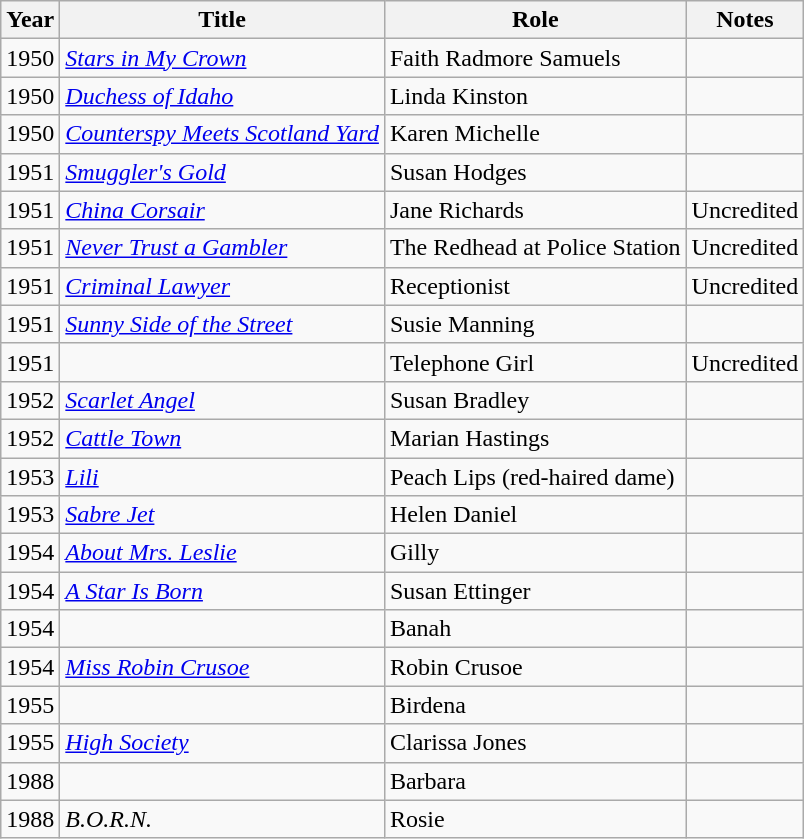<table class="wikitable sortable">
<tr>
<th>Year</th>
<th>Title</th>
<th>Role</th>
<th class="unsortable">Notes</th>
</tr>
<tr>
<td>1950</td>
<td><em><a href='#'>Stars in My Crown</a></em></td>
<td>Faith Radmore Samuels</td>
<td></td>
</tr>
<tr>
<td>1950</td>
<td><em><a href='#'>Duchess of Idaho</a></em></td>
<td>Linda Kinston</td>
<td></td>
</tr>
<tr>
<td>1950</td>
<td><em><a href='#'>Counterspy Meets Scotland Yard</a></em></td>
<td>Karen Michelle</td>
<td></td>
</tr>
<tr>
<td>1951</td>
<td><em><a href='#'>Smuggler's Gold</a></em></td>
<td>Susan Hodges</td>
<td></td>
</tr>
<tr>
<td>1951</td>
<td><em><a href='#'>China Corsair</a></em></td>
<td>Jane Richards</td>
<td>Uncredited</td>
</tr>
<tr>
<td>1951</td>
<td><em><a href='#'>Never Trust a Gambler</a></em></td>
<td>The Redhead at Police Station</td>
<td>Uncredited</td>
</tr>
<tr>
<td>1951</td>
<td><em><a href='#'>Criminal Lawyer</a></em></td>
<td>Receptionist</td>
<td>Uncredited</td>
</tr>
<tr>
<td>1951</td>
<td><em><a href='#'>Sunny Side of the Street</a></em></td>
<td>Susie Manning</td>
<td></td>
</tr>
<tr>
<td>1951</td>
<td><em></em></td>
<td>Telephone Girl</td>
<td>Uncredited</td>
</tr>
<tr>
<td>1952</td>
<td><em><a href='#'>Scarlet Angel</a></em></td>
<td>Susan Bradley</td>
<td></td>
</tr>
<tr>
<td>1952</td>
<td><em><a href='#'>Cattle Town</a></em></td>
<td>Marian Hastings</td>
<td></td>
</tr>
<tr>
<td>1953</td>
<td><em><a href='#'>Lili</a></em></td>
<td>Peach Lips (red-haired dame)</td>
<td></td>
</tr>
<tr>
<td>1953</td>
<td><em><a href='#'>Sabre Jet</a></em></td>
<td>Helen Daniel</td>
<td></td>
</tr>
<tr>
<td>1954</td>
<td><em><a href='#'>About Mrs. Leslie</a></em></td>
<td>Gilly</td>
<td></td>
</tr>
<tr>
<td>1954</td>
<td><em><a href='#'>A Star Is Born</a></em></td>
<td>Susan Ettinger</td>
<td></td>
</tr>
<tr>
<td>1954</td>
<td><em></em></td>
<td>Banah</td>
<td></td>
</tr>
<tr>
<td>1954</td>
<td><em><a href='#'>Miss Robin Crusoe</a></em></td>
<td>Robin Crusoe</td>
<td></td>
</tr>
<tr>
<td>1955</td>
<td><em></em></td>
<td>Birdena</td>
<td></td>
</tr>
<tr>
<td>1955</td>
<td><em><a href='#'>High Society</a></em></td>
<td>Clarissa Jones</td>
<td></td>
</tr>
<tr>
<td>1988</td>
<td><em></em></td>
<td>Barbara</td>
<td></td>
</tr>
<tr>
<td>1988</td>
<td><em>B.O.R.N.</em></td>
<td>Rosie</td>
<td></td>
</tr>
</table>
